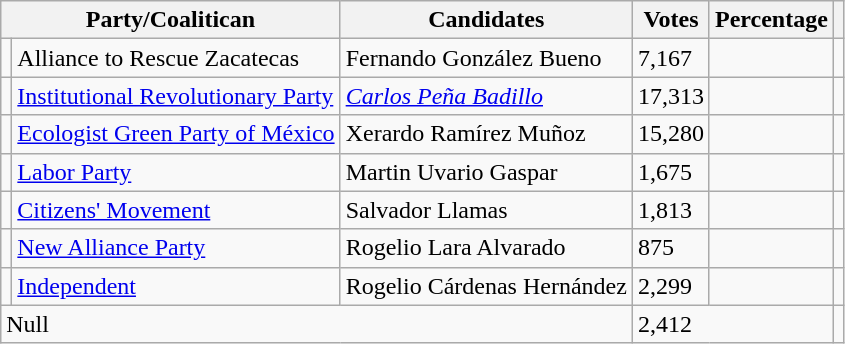<table class="wikitable">
<tr>
<th colspan="2"><strong>Party/Coalitican</strong></th>
<th><strong>Candidates</strong></th>
<th><strong>Votes</strong></th>
<th><strong>Percentage</strong></th>
<th></th>
</tr>
<tr>
<td></td>
<td>Alliance to Rescue  Zacatecas</td>
<td>Fernando González Bueno</td>
<td>7,167</td>
<td></td>
<td></td>
</tr>
<tr>
<td></td>
<td><a href='#'>Institutional Revolutionary Party</a></td>
<td><em><a href='#'>Carlos Peña Badillo</a></em> </td>
<td>17,313</td>
<td></td>
<td></td>
</tr>
<tr>
<td></td>
<td><a href='#'>Ecologist Green Party of México</a></td>
<td>Xerardo Ramírez Muñoz</td>
<td>15,280</td>
<td></td>
<td></td>
</tr>
<tr>
<td></td>
<td><a href='#'>Labor Party</a></td>
<td>Martin Uvario Gaspar</td>
<td>1,675</td>
<td></td>
<td></td>
</tr>
<tr>
<td></td>
<td><a href='#'>Citizens' Movement</a></td>
<td>Salvador Llamas</td>
<td>1,813</td>
<td></td>
<td></td>
</tr>
<tr>
<td></td>
<td><a href='#'>New Alliance Party</a></td>
<td>Rogelio Lara Alvarado</td>
<td>875</td>
<td></td>
<td></td>
</tr>
<tr>
<td></td>
<td><a href='#'>Independent</a></td>
<td>Rogelio Cárdenas Hernández</td>
<td>2,299</td>
<td></td>
<td></td>
</tr>
<tr>
<td colspan="3">Null</td>
<td colspan="2">2,412</td>
<td></td>
</tr>
</table>
